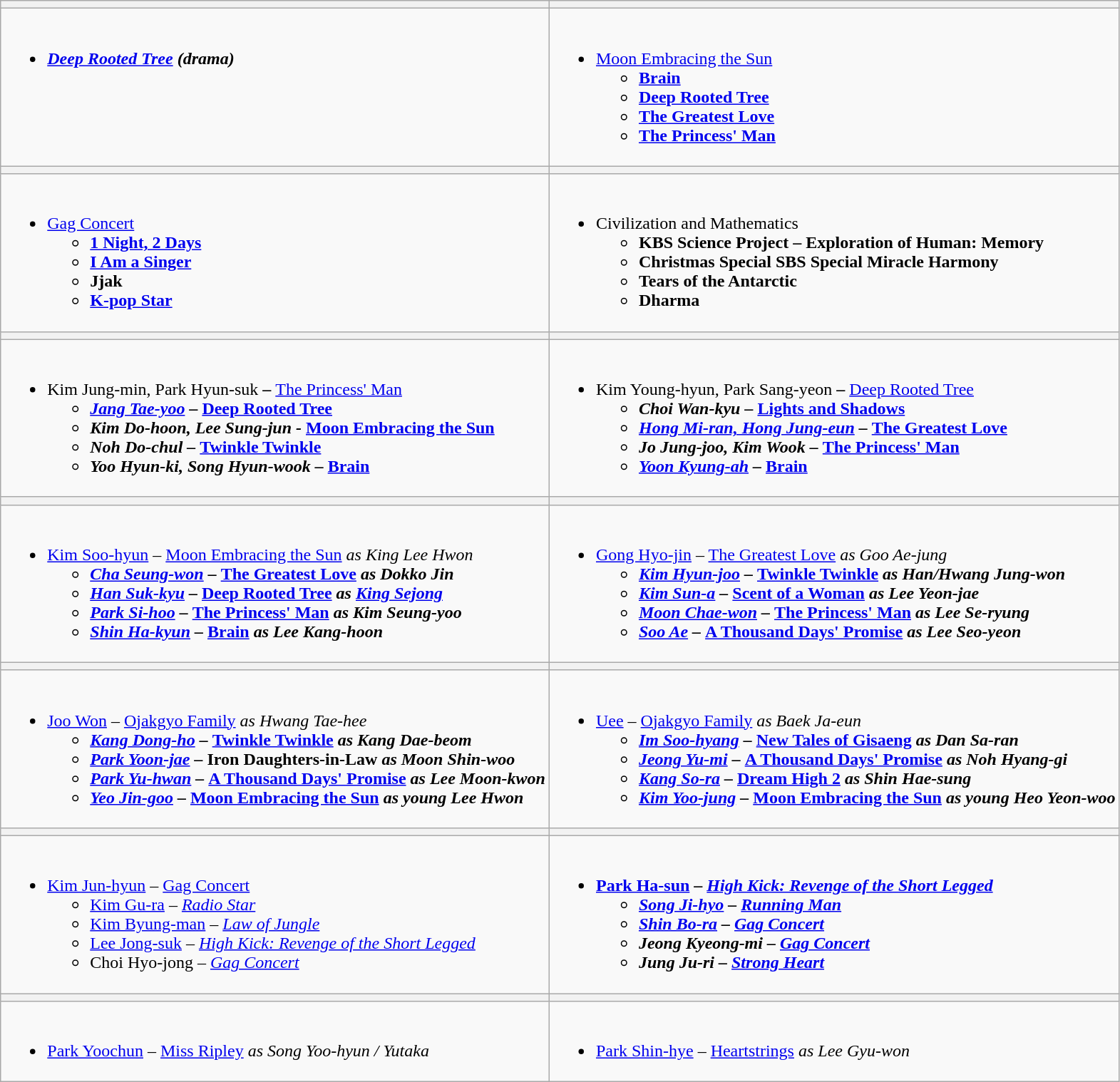<table class="wikitable" style="width="100%">
<tr>
<th style="width="50%"></th>
<th style="width="50%"></th>
</tr>
<tr>
<td valign="top"><br><ul><li><strong><em><a href='#'>Deep Rooted Tree</a><em> (drama)<strong></li></ul></td>
<td valign="top"><br><ul><li></em></strong><a href='#'>Moon Embracing the Sun</a><strong><em><ul><li></em><a href='#'>Brain</a><em></li><li></em><a href='#'>Deep Rooted Tree</a><em></li><li></em><a href='#'>The Greatest Love</a><em></li><li></em><a href='#'>The Princess' Man</a><em></li></ul></li></ul></td>
</tr>
<tr>
<th style="width="50%"></th>
<th style="width="50%"></th>
</tr>
<tr>
<td valign="top"><br><ul><li></em></strong><a href='#'>Gag Concert</a><strong><em><ul><li></em><a href='#'>1 Night, 2 Days</a><em></li><li></em><a href='#'>I Am a Singer</a><em></li><li></em>Jjak<em></li><li></em><a href='#'>K-pop Star</a><em></li></ul></li></ul></td>
<td valign="top"><br><ul><li></em></strong>Civilization and Mathematics<strong><em><ul><li></em>KBS Science Project – Exploration of Human: Memory<em></li><li></em>Christmas Special SBS Special Miracle Harmony<em></li><li></em>Tears of the Antarctic<em></li><li></em>Dharma<em></li></ul></li></ul></td>
</tr>
<tr>
<th style="width="50%"></th>
<th style="width="50%"></th>
</tr>
<tr>
<td valign="top"><br><ul><li></strong>Kim Jung-min, Park Hyun-suk<strong> – </em></strong><a href='#'>The Princess' Man</a><strong><em><ul><li><a href='#'>Jang Tae-yoo</a> – </em><a href='#'>Deep Rooted Tree</a><em></li><li>Kim Do-hoon, Lee Sung-jun - </em><a href='#'>Moon Embracing the Sun</a><em></li><li>Noh Do-chul – </em><a href='#'>Twinkle Twinkle</a><em></li><li>Yoo Hyun-ki, Song Hyun-wook – </em><a href='#'>Brain</a><em></li></ul></li></ul></td>
<td valign="top"><br><ul><li></strong>Kim Young-hyun, Park Sang-yeon<strong> – </em></strong><a href='#'>Deep Rooted Tree</a><strong><em><ul><li>Choi Wan-kyu – </em><a href='#'>Lights and Shadows</a><em></li><li><a href='#'>Hong Mi-ran, Hong Jung-eun</a> – </em><a href='#'>The Greatest Love</a><em></li><li>Jo Jung-joo, Kim Wook – </em><a href='#'>The Princess' Man</a><em></li><li><a href='#'>Yoon Kyung-ah</a> – </em><a href='#'>Brain</a><em></li></ul></li></ul></td>
</tr>
<tr>
<th style="width="50%"></th>
<th style="width="50%"></th>
</tr>
<tr>
<td valign="top"><br><ul><li></strong><a href='#'>Kim Soo-hyun</a> – </em><a href='#'>Moon Embracing the Sun</a><em> as King Lee Hwon<strong><ul><li><a href='#'>Cha Seung-won</a> – </em><a href='#'>The Greatest Love</a><em> as Dokko Jin</li><li><a href='#'>Han Suk-kyu</a> – </em><a href='#'>Deep Rooted Tree</a><em> as <a href='#'>King Sejong</a></li><li><a href='#'>Park Si-hoo</a> – </em><a href='#'>The Princess' Man</a><em> as Kim Seung-yoo</li><li><a href='#'>Shin Ha-kyun</a> – </em><a href='#'>Brain</a><em> as Lee Kang-hoon</li></ul></li></ul></td>
<td valign="top"><br><ul><li></strong><a href='#'>Gong Hyo-jin</a> – </em><a href='#'>The Greatest Love</a><em> as Goo Ae-jung<strong><ul><li><a href='#'>Kim Hyun-joo</a> – </em><a href='#'>Twinkle Twinkle</a><em> as Han/Hwang Jung-won</li><li><a href='#'>Kim Sun-a</a> – </em><a href='#'>Scent of a Woman</a><em> as Lee Yeon-jae</li><li><a href='#'>Moon Chae-won</a> – </em><a href='#'>The Princess' Man</a><em> as Lee Se-ryung</li><li><a href='#'>Soo Ae</a> – </em><a href='#'>A Thousand Days' Promise</a><em> as Lee Seo-yeon</li></ul></li></ul></td>
</tr>
<tr>
<th style="width="50%"></th>
<th style="width="50%"></th>
</tr>
<tr>
<td valign="top"><br><ul><li></strong><a href='#'>Joo Won</a> – </em><a href='#'>Ojakgyo Family</a><em> as Hwang Tae-hee<strong><ul><li><a href='#'>Kang Dong-ho</a> – </em><a href='#'>Twinkle Twinkle</a><em> as Kang Dae-beom</li><li><a href='#'>Park Yoon-jae</a> – </em>Iron Daughters-in-Law<em> as Moon Shin-woo</li><li><a href='#'>Park Yu-hwan</a> – </em><a href='#'>A Thousand Days' Promise</a><em> as Lee Moon-kwon</li><li><a href='#'>Yeo Jin-goo</a> – </em><a href='#'>Moon Embracing the Sun</a><em> as young Lee Hwon</li></ul></li></ul></td>
<td valign="top"><br><ul><li></strong><a href='#'>Uee</a> – </em><a href='#'>Ojakgyo Family</a><em> as  Baek Ja-eun<strong><ul><li><a href='#'>Im Soo-hyang</a> – </em><a href='#'>New Tales of Gisaeng</a><em> as Dan Sa-ran</li><li><a href='#'>Jeong Yu-mi</a> – </em><a href='#'>A Thousand Days' Promise</a><em> as Noh Hyang-gi</li><li><a href='#'>Kang So-ra</a> – </em><a href='#'>Dream High 2</a><em> as Shin Hae-sung</li><li><a href='#'>Kim Yoo-jung</a> – </em><a href='#'>Moon Embracing the Sun</a><em> as young Heo Yeon-woo</li></ul></li></ul></td>
</tr>
<tr>
<th style="width="50%"></th>
<th style="width="50%"></th>
</tr>
<tr>
<td valign="top"><br><ul><li></strong><a href='#'>Kim Jun-hyun</a> – </em><a href='#'>Gag Concert</a></em></strong><ul><li><a href='#'>Kim Gu-ra</a> – <em><a href='#'>Radio Star</a></em></li><li><a href='#'>Kim Byung-man</a> – <em><a href='#'>Law of Jungle</a></em></li><li><a href='#'>Lee Jong-suk</a> – <em><a href='#'>High Kick: Revenge of the Short Legged</a></em></li><li>Choi Hyo-jong – <em><a href='#'>Gag Concert</a></em></li></ul></li></ul></td>
<td valign="top"><br><ul><li><strong><a href='#'>Park Ha-sun</a> – <em><a href='#'>High Kick: Revenge of the Short Legged</a><strong><em><ul><li><a href='#'>Song Ji-hyo</a> – </em><a href='#'>Running Man</a><em></li><li><a href='#'>Shin Bo-ra</a> – </em><a href='#'>Gag Concert</a><em></li><li>Jeong Kyeong-mi – </em><a href='#'>Gag Concert</a><em></li><li>Jung Ju-ri – </em><a href='#'>Strong Heart</a><em></li></ul></li></ul></td>
</tr>
<tr>
<th style="width="50%"></th>
<th style="width="50%"></th>
</tr>
<tr>
<td valign="top"><br><ul><li></strong><a href='#'>Park Yoochun</a> – </em><a href='#'>Miss Ripley</a><em> as Song Yoo-hyun / Yutaka<strong></li></ul></td>
<td valign="top"><br><ul><li></strong><a href='#'>Park Shin-hye</a> – </em><a href='#'>Heartstrings</a><em> as Lee Gyu-won<strong></li></ul></td>
</tr>
</table>
